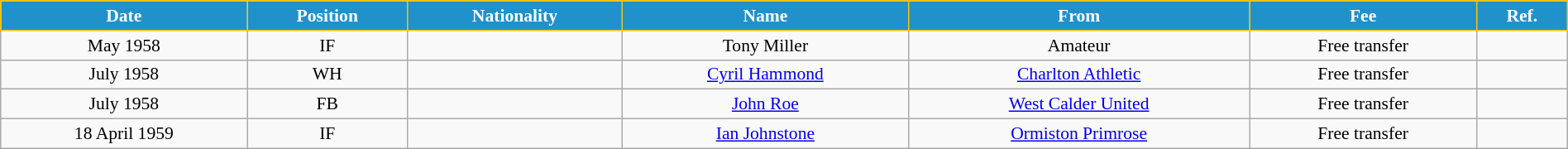<table class="wikitable" style="text-align:center; font-size:90%; width:100%;">
<tr>
<th style="background:#2191CC; color:white; border:1px solid #F7C408; text-align:center;">Date</th>
<th style="background:#2191CC; color:white; border:1px solid #F7C408; text-align:center;">Position</th>
<th style="background:#2191CC; color:white; border:1px solid #F7C408; text-align:center;">Nationality</th>
<th style="background:#2191CC; color:white; border:1px solid #F7C408; text-align:center;">Name</th>
<th style="background:#2191CC; color:white; border:1px solid #F7C408; text-align:center;">From</th>
<th style="background:#2191CC; color:white; border:1px solid #F7C408; text-align:center;">Fee</th>
<th style="background:#2191CC; color:white; border:1px solid #F7C408; text-align:center;">Ref.</th>
</tr>
<tr>
<td>May 1958</td>
<td>IF</td>
<td></td>
<td>Tony Miller</td>
<td>Amateur</td>
<td>Free transfer</td>
<td></td>
</tr>
<tr>
<td>July 1958</td>
<td>WH</td>
<td></td>
<td><a href='#'>Cyril Hammond</a></td>
<td> <a href='#'>Charlton Athletic</a></td>
<td>Free transfer</td>
<td></td>
</tr>
<tr>
<td>July 1958</td>
<td>FB</td>
<td></td>
<td><a href='#'>John Roe</a></td>
<td> <a href='#'>West Calder United</a></td>
<td>Free transfer</td>
<td></td>
</tr>
<tr>
<td>18 April 1959</td>
<td>IF</td>
<td></td>
<td><a href='#'>Ian Johnstone</a></td>
<td> <a href='#'>Ormiston Primrose</a></td>
<td>Free transfer</td>
<td></td>
</tr>
</table>
